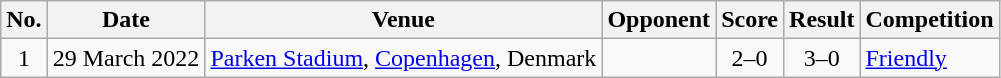<table class="wikitable sortable">
<tr>
<th scope="col">No.</th>
<th scope="col">Date</th>
<th scope="col">Venue</th>
<th scope="col">Opponent</th>
<th scope="col">Score</th>
<th scope="col">Result</th>
<th scope="col">Competition</th>
</tr>
<tr>
<td align="center">1</td>
<td>29 March 2022</td>
<td><a href='#'>Parken Stadium</a>, <a href='#'>Copenhagen</a>, Denmark</td>
<td></td>
<td align="center">2–0</td>
<td align="center">3–0</td>
<td><a href='#'>Friendly</a></td>
</tr>
</table>
